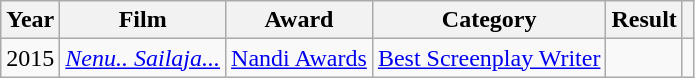<table class="wikitable">
<tr>
<th>Year</th>
<th>Film</th>
<th>Award</th>
<th>Category</th>
<th>Result</th>
<th></th>
</tr>
<tr>
<td>2015</td>
<td><em><a href='#'>Nenu.. Sailaja...</a></em></td>
<td><a href='#'>Nandi Awards</a></td>
<td><a href='#'>Best Screenplay Writer</a></td>
<td></td>
<td></td>
</tr>
</table>
